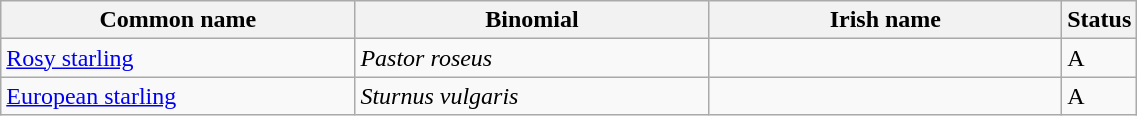<table width=60% class="wikitable">
<tr>
<th width=32%>Common name</th>
<th width=32%>Binomial</th>
<th width=32%>Irish name</th>
<th width=4%>Status</th>
</tr>
<tr>
<td><a href='#'>Rosy starling</a></td>
<td><em>Pastor roseus</em></td>
<td></td>
<td>A</td>
</tr>
<tr>
<td><a href='#'>European starling</a></td>
<td><em>Sturnus vulgaris</em></td>
<td></td>
<td>A</td>
</tr>
</table>
